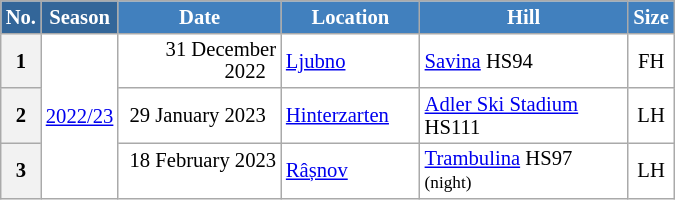<table class="wikitable sortable" style="font-size:86%; line-height:15px; text-align:left; border:grey solid 1px; border-collapse:collapse; background:#ffffff;">
<tr style="background:#efefef;">
<th style="background-color:#369; color:white; width:10px;">No.</th>
<th style="background-color:#369; color:white;  width:30px;">Season</th>
<th style="background-color:#4180be; color:white; width:102px;">Date</th>
<th style="background-color:#4180be; color:white; width:86px;">Location</th>
<th style="background-color:#4180be; color:white; width:132px;">Hill</th>
<th style="background-color:#4180be; color:white; width:25px;">Size</th>
</tr>
<tr>
<th scope="row" style="text-align:center;">1</th>
<td align=center rowspan=3><a href='#'>2022/23</a></td>
<td align=right>31 December 2022  </td>
<td> <a href='#'>Ljubno</a></td>
<td><a href='#'>Savina</a> HS94</td>
<td align=center>FH</td>
</tr>
<tr>
<th scope="row" style="text-align:center;">2</th>
<td align=right>29 January 2023  </td>
<td> <a href='#'>Hinterzarten</a></td>
<td><a href='#'>Adler Ski Stadium</a> HS111</td>
<td align=center>LH</td>
</tr>
<tr>
<th scope="row" style="text-align:center;">3</th>
<td align=right>18 February 2023  </td>
<td> <a href='#'>Râșnov</a></td>
<td><a href='#'>Trambulina</a> HS97 <small>(night)</small></td>
<td align=center>LH</td>
</tr>
</table>
